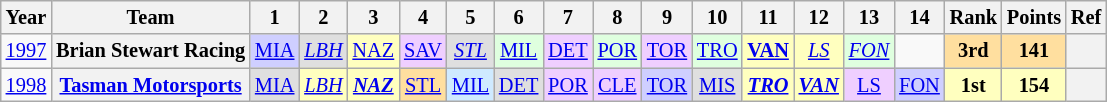<table class="wikitable" style="text-align:center; font-size:85%">
<tr>
<th>Year</th>
<th>Team</th>
<th>1</th>
<th>2</th>
<th>3</th>
<th>4</th>
<th>5</th>
<th>6</th>
<th>7</th>
<th>8</th>
<th>9</th>
<th>10</th>
<th>11</th>
<th>12</th>
<th>13</th>
<th>14</th>
<th>Rank</th>
<th>Points</th>
<th>Ref</th>
</tr>
<tr>
<td><a href='#'>1997</a></td>
<th nowrap>Brian Stewart Racing</th>
<td style="background:#CFCFFF;"><a href='#'>MIA</a><br></td>
<td style="background:#DFDFDF;"><em><a href='#'>LBH</a></em><br></td>
<td style="background:#FFFFBF;"><a href='#'>NAZ</a><br></td>
<td style="background:#EFCFFF;"><a href='#'>SAV</a><br></td>
<td style="background:#DFDFDF;"><em><a href='#'>STL</a></em><br></td>
<td style="background:#DFFFDF;"><a href='#'>MIL</a><br></td>
<td style="background:#EFCFFF;"><a href='#'>DET</a><br></td>
<td style="background:#DFFFDF;"><a href='#'>POR</a><br></td>
<td style="background:#EFCFFF;"><a href='#'>TOR</a><br></td>
<td style="background:#DFFFDF;"><a href='#'>TRO</a><br></td>
<td style="background:#FFFFBF;"><strong><a href='#'>VAN</a></strong><br></td>
<td style="background:#FFFFBF;"><em><a href='#'>LS</a></em><br></td>
<td style="background:#DFFFDF;"><em><a href='#'>FON</a></em><br></td>
<td></td>
<td style="background:#FFDF9F;"><strong>3rd</strong></td>
<td style="background:#FFDF9F;"><strong>141</strong></td>
<th></th>
</tr>
<tr>
<td><a href='#'>1998</a></td>
<th nowrap><a href='#'>Tasman Motorsports</a></th>
<td style="background:#DFDFDF;"><a href='#'>MIA</a><br></td>
<td style="background:#FFFFBF;"><em><a href='#'>LBH</a></em><br></td>
<td style="background:#FFFFBF;"><strong><em><a href='#'>NAZ</a></em></strong><br></td>
<td style="background:#FFDF9F;"><a href='#'>STL</a><br></td>
<td style="background:#CFEAFF;"><a href='#'>MIL</a><br></td>
<td style="background:#DFDFDF;"><a href='#'>DET</a><br></td>
<td style="background:#EFCFFF;"><a href='#'>POR</a><br></td>
<td style="background:#EFCFFF;"><a href='#'>CLE</a><br></td>
<td style="background:#CFCFFF;"><a href='#'>TOR</a><br></td>
<td style="background:#DFDFDF;"><a href='#'>MIS</a><br></td>
<td style="background:#FFFFBF;"><strong><em><a href='#'>TRO</a></em></strong><br></td>
<td style="background:#FFFFBF;"><strong><em><a href='#'>VAN</a></em></strong><br></td>
<td style="background:#EFCFFF;"><a href='#'>LS</a><br></td>
<td style="background:#CFCFFF;"><a href='#'>FON</a><br></td>
<td style="background:#FFFFBF;"><strong>1st</strong></td>
<td style="background:#FFFFBF;"><strong>154</strong></td>
<th></th>
</tr>
</table>
